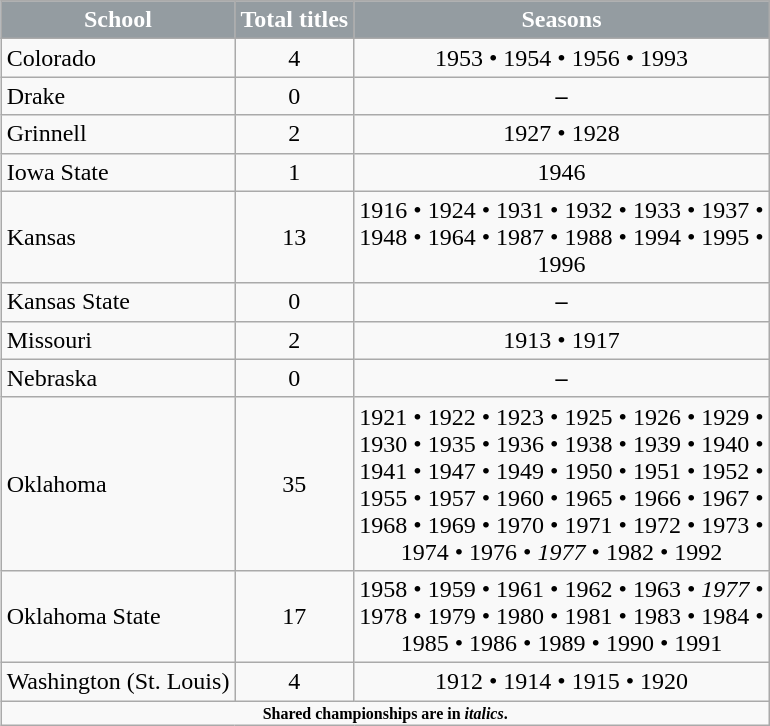<table class="wikitable" align="right" width="auto">
<tr>
</tr>
<tr>
<th style="background:#949CA1;color:white;">School</th>
<th style="background:#949CA1;color:white;">Total titles</th>
<th style="background:#949CA1;color:white;">Seasons</th>
</tr>
<tr>
<td>Colorado</td>
<td align="center">4</td>
<td align="center">1953 • 1954 • 1956 • 1993</td>
</tr>
<tr>
<td>Drake</td>
<td align="center">0</td>
<td align="center"><strong>–</strong></td>
</tr>
<tr>
<td>Grinnell</td>
<td align="center">2</td>
<td align="center">1927 • 1928</td>
</tr>
<tr>
<td>Iowa State</td>
<td align="center">1</td>
<td align="center">1946</td>
</tr>
<tr>
<td>Kansas</td>
<td align="center">13</td>
<td align="center">1916 • 1924 • 1931 • 1932 • 1933 • 1937 •<br>1948 • 1964 • 1987 • 1988 • 1994 • 1995 •<br>1996</td>
</tr>
<tr>
<td>Kansas State</td>
<td align="center">0</td>
<td align="center"><strong>–</strong></td>
</tr>
<tr>
<td>Missouri</td>
<td align="center">2</td>
<td align="center">1913 • 1917</td>
</tr>
<tr>
<td>Nebraska</td>
<td align="center">0</td>
<td align="center"><strong>–</strong></td>
</tr>
<tr>
<td>Oklahoma</td>
<td align="center">35</td>
<td align="center">1921 • 1922 • 1923 • 1925 • 1926 • 1929 •<br>1930 • 1935 • 1936 • 1938 • 1939 • 1940 •<br>1941 • 1947 • 1949 • 1950 • 1951 • 1952 •<br>1955 • 1957 • 1960 • 1965 • 1966 • 1967 •<br>1968 • 1969 • 1970 • 1971 • 1972 • 1973 •<br>1974 • 1976 • <em>1977</em> • 1982 • 1992</td>
</tr>
<tr>
<td>Oklahoma State</td>
<td align="center">17</td>
<td align="center">1958 • 1959 • 1961 • 1962 • 1963 • <em>1977</em> •<br>1978 • 1979 • 1980 • 1981 • 1983 • 1984  •<br>1985 • 1986 • 1989 • 1990 • 1991</td>
</tr>
<tr>
<td>Washington (St. Louis)</td>
<td align="center">4</td>
<td align="center">1912 • 1914 • 1915 • 1920</td>
</tr>
<tr>
<td colspan="3"  style="font-size:8pt; text-align:center;"><strong>Shared championships are in <em>italics</em>.</strong></td>
</tr>
</table>
